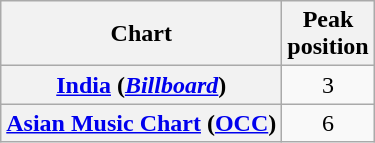<table class="wikitable plainrowheaders sortable" style="text-align:center;">
<tr>
<th class="unsortable">Chart</th>
<th class="unsortable">Peak<br>position</th>
</tr>
<tr>
<th scope="row"><a href='#'>India</a> (<em><a href='#'>Billboard</a></em>)<br></th>
<td>3</td>
</tr>
<tr>
<th scope="row"><a href='#'>Asian Music Chart</a> (<a href='#'>OCC</a>)<br></th>
<td>6</td>
</tr>
</table>
